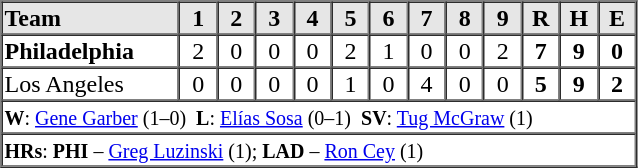<table border=1 cellspacing=0 width=425 style="margin-left:3em;">
<tr style="text-align:center; background-color:#e6e6e6;">
<th align=left width=28%>Team</th>
<th width=6%>1</th>
<th width=6%>2</th>
<th width=6%>3</th>
<th width=6%>4</th>
<th width=6%>5</th>
<th width=6%>6</th>
<th width=6%>7</th>
<th width=6%>8</th>
<th width=6%>9</th>
<th width=6%>R</th>
<th width=6%>H</th>
<th width=6%>E</th>
</tr>
<tr style="text-align:center;">
<td align=left><strong>Philadelphia</strong></td>
<td>2</td>
<td>0</td>
<td>0</td>
<td>0</td>
<td>2</td>
<td>1</td>
<td>0</td>
<td>0</td>
<td>2</td>
<td><strong>7</strong></td>
<td><strong>9</strong></td>
<td><strong>0</strong></td>
</tr>
<tr style="text-align:center;">
<td align=left>Los Angeles</td>
<td>0</td>
<td>0</td>
<td>0</td>
<td>0</td>
<td>1</td>
<td>0</td>
<td>4</td>
<td>0</td>
<td>0</td>
<td><strong>5</strong></td>
<td><strong>9</strong></td>
<td><strong>2</strong></td>
</tr>
<tr style="text-align:left;">
<td colspan=13><small><strong>W</strong>: <a href='#'>Gene Garber</a> (1–0)  <strong>L</strong>: <a href='#'>Elías Sosa</a> (0–1)  <strong>SV</strong>: <a href='#'>Tug McGraw</a> (1)</small></td>
</tr>
<tr style="text-align:left;">
<td colspan=13><small><strong>HRs</strong>: <strong>PHI</strong> – <a href='#'>Greg Luzinski</a> (1); <strong>LAD</strong> – <a href='#'>Ron Cey</a> (1)</small></td>
</tr>
</table>
